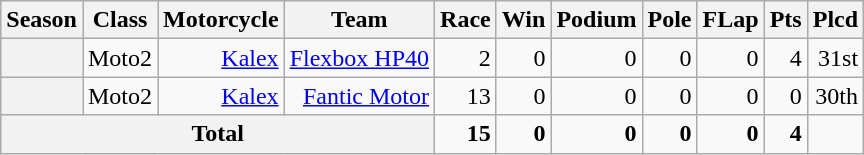<table class="wikitable" style=text-align:right>
<tr>
<th>Season</th>
<th>Class</th>
<th>Motorcycle</th>
<th>Team</th>
<th>Race</th>
<th>Win</th>
<th>Podium</th>
<th>Pole</th>
<th>FLap</th>
<th>Pts</th>
<th>Plcd</th>
</tr>
<tr>
<th></th>
<td>Moto2</td>
<td><a href='#'>Kalex</a></td>
<td><a href='#'>Flexbox HP40</a></td>
<td>2</td>
<td>0</td>
<td>0</td>
<td>0</td>
<td>0</td>
<td>4</td>
<td>31st</td>
</tr>
<tr>
<th></th>
<td>Moto2</td>
<td><a href='#'>Kalex</a></td>
<td><a href='#'>Fantic Motor</a></td>
<td>13</td>
<td>0</td>
<td>0</td>
<td>0</td>
<td>0</td>
<td>0</td>
<td>30th</td>
</tr>
<tr>
<th colspan="4">Total</th>
<td><strong>15</strong></td>
<td><strong>0</strong></td>
<td><strong>0</strong></td>
<td><strong>0</strong></td>
<td><strong>0</strong></td>
<td><strong>4</strong></td>
<td></td>
</tr>
</table>
